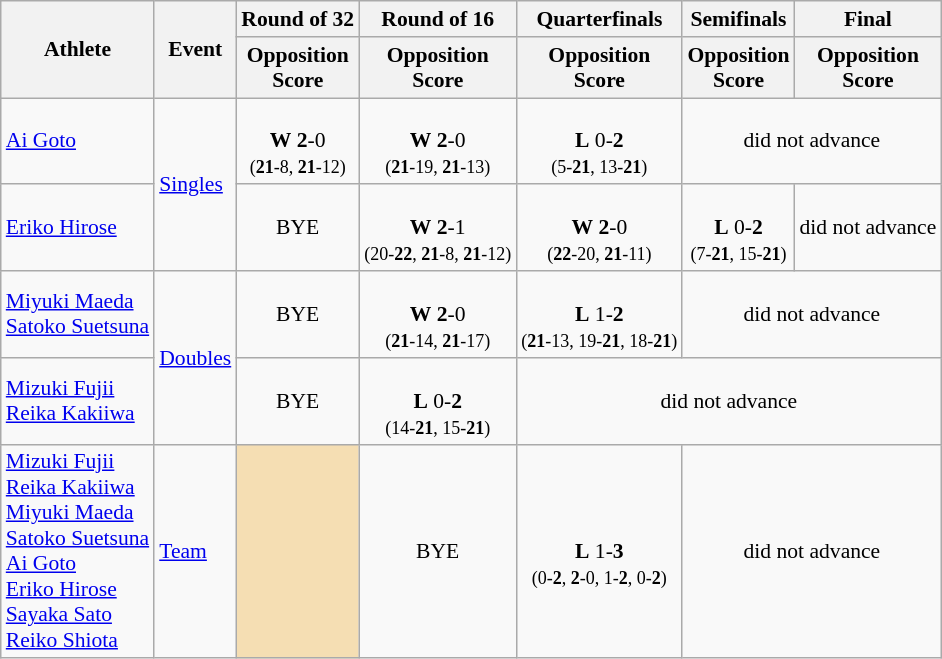<table class=wikitable style="font-size:90%">
<tr>
<th rowspan=2>Athlete</th>
<th rowspan=2>Event</th>
<th>Round of 32</th>
<th>Round of 16</th>
<th>Quarterfinals</th>
<th>Semifinals</th>
<th>Final</th>
</tr>
<tr>
<th>Opposition<br>Score</th>
<th>Opposition<br>Score</th>
<th>Opposition<br>Score</th>
<th>Opposition<br>Score</th>
<th>Opposition<br>Score</th>
</tr>
<tr>
<td><a href='#'>Ai Goto</a></td>
<td rowspan=2><a href='#'>Singles</a></td>
<td align=center><br><strong>W</strong> <strong>2</strong>-0<br><small>(<strong>21</strong>-8, <strong>21</strong>-12)</small></td>
<td align=center><br><strong>W</strong> <strong>2</strong>-0<br><small>(<strong>21</strong>-19, <strong>21</strong>-13)</small></td>
<td align=center><br><strong>L</strong> 0-<strong>2</strong><br><small>(5-<strong>21</strong>, 13-<strong>21</strong>)</small></td>
<td align=center colspan="7">did not advance</td>
</tr>
<tr>
<td><a href='#'>Eriko Hirose</a></td>
<td align=center>BYE</td>
<td align=center><br><strong>W</strong> <strong>2</strong>-1<br><small>(20-<strong>22</strong>, <strong>21</strong>-8, <strong>21</strong>-12)</small></td>
<td align=center><br><strong>W</strong> <strong>2</strong>-0<br><small>(<strong>22</strong>-20, <strong>21</strong>-11)</small></td>
<td align=center><br><strong>L</strong> 0-<strong>2</strong><br><small>(7-<strong>21</strong>, 15-<strong>21</strong>)</small><br></td>
<td align=center colspan="7">did not advance</td>
</tr>
<tr>
<td><a href='#'>Miyuki Maeda</a> <br> <a href='#'>Satoko Suetsuna</a></td>
<td rowspan=2><a href='#'>Doubles</a></td>
<td align=center>BYE</td>
<td align=center><br><strong>W</strong> <strong>2</strong>-0<br><small>(<strong>21</strong>-14, <strong>21</strong>-17)</small></td>
<td align=center><br><strong>L</strong> 1-<strong>2</strong><br><small>(<strong>21</strong>-13, 19-<strong>21</strong>, 18-<strong>21</strong>)</small></td>
<td align=center colspan="7">did not advance</td>
</tr>
<tr>
<td><a href='#'>Mizuki Fujii</a> <br> <a href='#'>Reika Kakiiwa</a></td>
<td align=center>BYE</td>
<td align=center><br><strong>L</strong> 0-<strong>2</strong><br><small>(14-<strong>21</strong>, 15-<strong>21</strong>)</small></td>
<td align=center colspan="7">did not advance</td>
</tr>
<tr>
<td><a href='#'>Mizuki Fujii</a> <br> <a href='#'>Reika Kakiiwa</a><br><a href='#'>Miyuki Maeda</a> <br> <a href='#'>Satoko Suetsuna</a> <br> <a href='#'>Ai Goto</a> <br> <a href='#'>Eriko Hirose</a> <br> <a href='#'>Sayaka Sato</a> <br> <a href='#'>Reiko Shiota</a></td>
<td><a href='#'>Team</a></td>
<td style="background:wheat;"></td>
<td align=center>BYE</td>
<td align=center><br><strong>L</strong> 1-<strong>3</strong><br><small>(0-<strong>2</strong>, <strong>2</strong>-0, 1-<strong>2</strong>, 0-<strong>2</strong>)</small></td>
<td align=center colspan="7">did not advance</td>
</tr>
</table>
